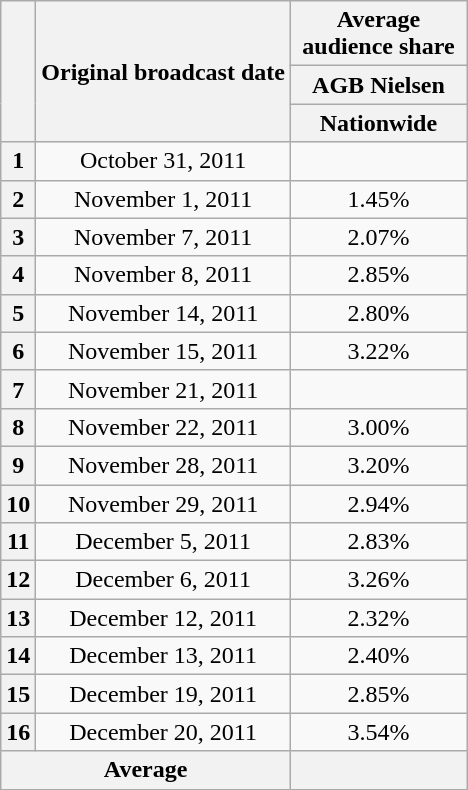<table class="wikitable" style="text-align:center">
<tr>
<th rowspan="3"></th>
<th rowspan="3">Original broadcast date</th>
<th colspan="1">Average audience share</th>
</tr>
<tr>
<th>AGB Nielsen</th>
</tr>
<tr>
<th width="110">Nationwide</th>
</tr>
<tr>
<th>1</th>
<td>October 31, 2011</td>
<td></td>
</tr>
<tr>
<th>2</th>
<td>November 1, 2011</td>
<td>1.45%</td>
</tr>
<tr>
<th>3</th>
<td>November 7, 2011</td>
<td>2.07%</td>
</tr>
<tr>
<th>4</th>
<td>November 8, 2011</td>
<td>2.85%</td>
</tr>
<tr>
<th>5</th>
<td>November 14, 2011</td>
<td>2.80%</td>
</tr>
<tr>
<th>6</th>
<td>November 15, 2011</td>
<td>3.22%</td>
</tr>
<tr>
<th>7</th>
<td>November 21, 2011</td>
<td></td>
</tr>
<tr>
<th>8</th>
<td>November 22, 2011</td>
<td>3.00%</td>
</tr>
<tr>
<th>9</th>
<td>November 28, 2011</td>
<td>3.20%</td>
</tr>
<tr>
<th>10</th>
<td>November 29, 2011</td>
<td>2.94%</td>
</tr>
<tr>
<th>11</th>
<td>December 5, 2011</td>
<td>2.83%</td>
</tr>
<tr>
<th>12</th>
<td>December 6, 2011</td>
<td>3.26%</td>
</tr>
<tr>
<th>13</th>
<td>December 12, 2011</td>
<td>2.32%</td>
</tr>
<tr>
<th>14</th>
<td>December 13, 2011</td>
<td>2.40%</td>
</tr>
<tr>
<th>15</th>
<td>December 19, 2011</td>
<td>2.85%</td>
</tr>
<tr>
<th>16</th>
<td>December 20, 2011</td>
<td>3.54%</td>
</tr>
<tr>
<th colspan="2">Average</th>
<th></th>
</tr>
</table>
